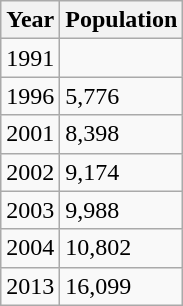<table class="wikitable">
<tr>
<th>Year</th>
<th>Population</th>
</tr>
<tr>
<td>1991</td>
</tr>
<tr>
<td>1996</td>
<td>5,776</td>
</tr>
<tr>
<td>2001</td>
<td>8,398</td>
</tr>
<tr>
<td>2002</td>
<td>9,174</td>
</tr>
<tr>
<td>2003</td>
<td>9,988</td>
</tr>
<tr>
<td>2004</td>
<td>10,802</td>
</tr>
<tr>
<td>2013</td>
<td>16,099</td>
</tr>
</table>
